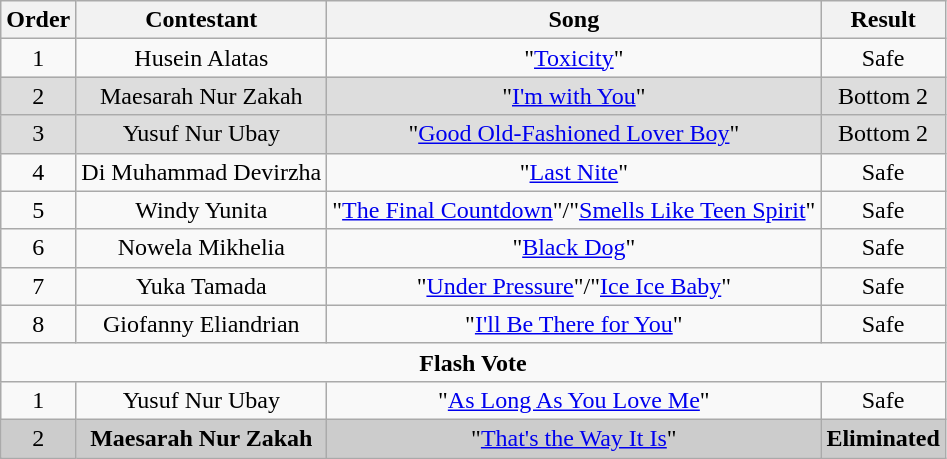<table class="wikitable" style="text-align:center;">
<tr>
<th>Order</th>
<th>Contestant</th>
<th>Song</th>
<th>Result</th>
</tr>
<tr>
<td>1</td>
<td>Husein Alatas</td>
<td>"<a href='#'>Toxicity</a>"</td>
<td>Safe</td>
</tr>
<tr style="background:#ddd;">
<td>2</td>
<td>Maesarah Nur Zakah</td>
<td>"<a href='#'>I'm with You</a>"</td>
<td>Bottom 2</td>
</tr>
<tr style="background:#ddd;">
<td>3</td>
<td>Yusuf Nur Ubay</td>
<td>"<a href='#'>Good Old-Fashioned Lover Boy</a>"</td>
<td>Bottom 2</td>
</tr>
<tr>
<td>4</td>
<td>Di Muhammad Devirzha</td>
<td>"<a href='#'>Last Nite</a>"</td>
<td>Safe</td>
</tr>
<tr>
<td>5</td>
<td>Windy Yunita</td>
<td>"<a href='#'>The Final Countdown</a>"/"<a href='#'>Smells Like Teen Spirit</a>"</td>
<td>Safe</td>
</tr>
<tr>
<td>6</td>
<td>Nowela Mikhelia</td>
<td>"<a href='#'>Black Dog</a>"</td>
<td>Safe</td>
</tr>
<tr>
<td>7</td>
<td>Yuka Tamada</td>
<td>"<a href='#'>Under Pressure</a>"/"<a href='#'>Ice Ice Baby</a>"</td>
<td>Safe</td>
</tr>
<tr>
<td>8</td>
<td>Giofanny Eliandrian</td>
<td>"<a href='#'>I'll Be There for You</a>"</td>
<td>Safe</td>
</tr>
<tr>
<td colspan=4 align=center><strong>Flash Vote</strong></td>
</tr>
<tr>
<td>1</td>
<td>Yusuf Nur Ubay</td>
<td>"<a href='#'>As Long As You Love Me</a>"</td>
<td>Safe</td>
</tr>
<tr style="background:#ccc;">
<td>2</td>
<td><strong>Maesarah Nur Zakah</strong></td>
<td>"<a href='#'>That's the Way It Is</a>"</td>
<td><strong>Eliminated</strong></td>
</tr>
</table>
